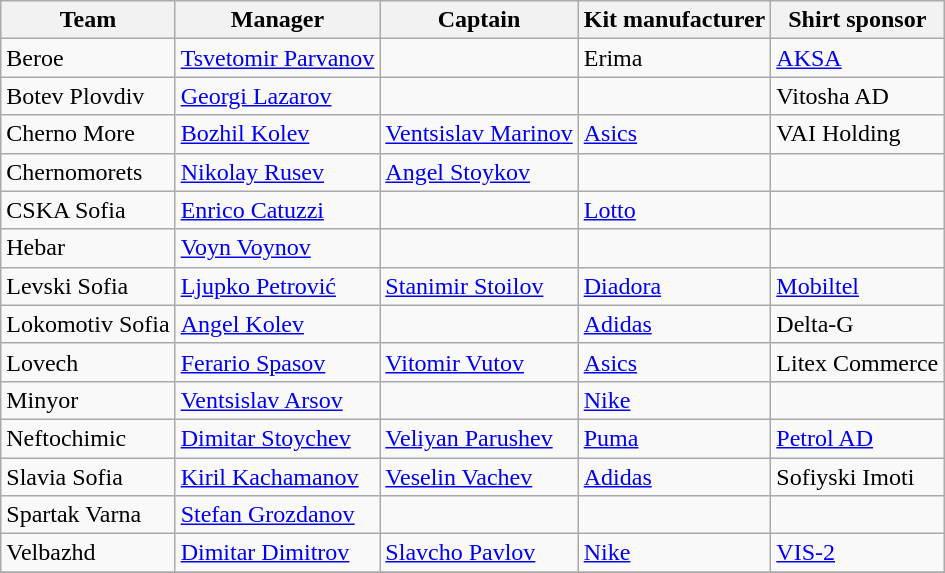<table class="wikitable sortable" style="text-align: left;">
<tr>
<th>Team</th>
<th>Manager</th>
<th>Captain</th>
<th>Kit manufacturer</th>
<th>Shirt sponsor</th>
</tr>
<tr>
<td>Beroe</td>
<td> <a href='#'>Tsvetomir Parvanov</a></td>
<td></td>
<td> Erima</td>
<td><a href='#'>AKSA</a></td>
</tr>
<tr>
<td>Botev Plovdiv</td>
<td> <a href='#'>Georgi Lazarov</a></td>
<td></td>
<td></td>
<td>Vitosha AD</td>
</tr>
<tr>
<td>Cherno More</td>
<td> <a href='#'>Bozhil Kolev</a></td>
<td> <a href='#'>Ventsislav Marinov</a></td>
<td> <a href='#'>Asics</a></td>
<td>VAI Holding</td>
</tr>
<tr>
<td>Chernomorets</td>
<td> <a href='#'>Nikolay Rusev</a></td>
<td> <a href='#'>Angel Stoykov</a></td>
<td></td>
<td></td>
</tr>
<tr>
<td>CSKA Sofia</td>
<td> <a href='#'>Enrico Catuzzi</a></td>
<td></td>
<td> <a href='#'>Lotto</a></td>
<td></td>
</tr>
<tr>
<td>Hebar</td>
<td> <a href='#'>Voyn Voynov</a></td>
<td></td>
<td></td>
<td></td>
</tr>
<tr>
<td>Levski Sofia</td>
<td> <a href='#'>Ljupko Petrović</a></td>
<td> <a href='#'>Stanimir Stoilov</a></td>
<td> <a href='#'>Diadora</a></td>
<td><a href='#'>Mobiltel</a></td>
</tr>
<tr>
<td>Lokomotiv Sofia</td>
<td> <a href='#'>Angel Kolev</a></td>
<td></td>
<td> <a href='#'>Adidas</a></td>
<td>Delta-G</td>
</tr>
<tr>
<td>Lovech</td>
<td> <a href='#'>Ferario Spasov</a></td>
<td> <a href='#'>Vitomir Vutov</a></td>
<td> <a href='#'>Asics</a></td>
<td>Litex Commerce</td>
</tr>
<tr>
<td>Minyor</td>
<td> <a href='#'>Ventsislav Arsov</a></td>
<td></td>
<td> <a href='#'>Nike</a></td>
<td></td>
</tr>
<tr>
<td>Neftochimic</td>
<td> <a href='#'>Dimitar Stoychev</a></td>
<td> <a href='#'>Veliyan Parushev</a></td>
<td> <a href='#'>Puma</a></td>
<td><a href='#'>Petrol AD</a></td>
</tr>
<tr>
<td>Slavia Sofia</td>
<td> <a href='#'>Kiril Kachamanov</a></td>
<td> <a href='#'>Veselin Vachev</a></td>
<td> <a href='#'>Adidas</a></td>
<td>Sofiyski Imoti</td>
</tr>
<tr>
<td>Spartak Varna</td>
<td> <a href='#'>Stefan Grozdanov</a></td>
<td></td>
<td></td>
<td></td>
</tr>
<tr>
<td>Velbazhd</td>
<td> <a href='#'>Dimitar Dimitrov</a></td>
<td> <a href='#'>Slavcho Pavlov</a></td>
<td> <a href='#'>Nike</a></td>
<td><a href='#'>VIS-2</a></td>
</tr>
<tr>
</tr>
</table>
